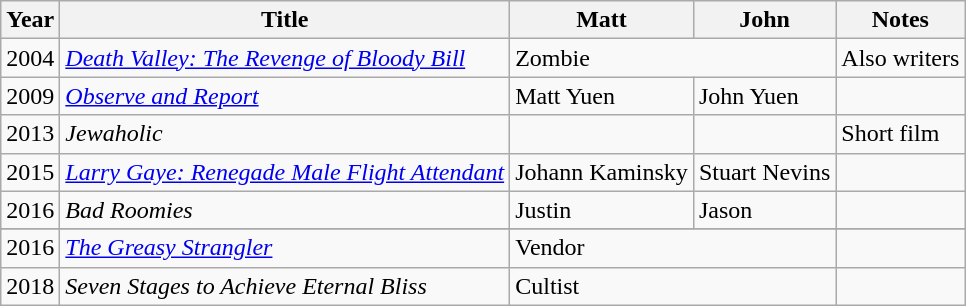<table class="wikitable">
<tr>
<th>Year</th>
<th>Title</th>
<th>Matt</th>
<th>John</th>
<th>Notes</th>
</tr>
<tr>
<td>2004</td>
<td><em><a href='#'>Death Valley: The Revenge of Bloody Bill</a></em></td>
<td colspan="2">Zombie</td>
<td>Also writers</td>
</tr>
<tr>
<td>2009</td>
<td><em><a href='#'>Observe and Report</a></em></td>
<td>Matt Yuen</td>
<td>John Yuen</td>
<td></td>
</tr>
<tr>
<td>2013</td>
<td><em>Jewaholic</em></td>
<td></td>
<td></td>
<td>Short film</td>
</tr>
<tr>
<td>2015</td>
<td><em><a href='#'>Larry Gaye: Renegade Male Flight Attendant</a></em></td>
<td>Johann Kaminsky</td>
<td>Stuart Nevins</td>
<td></td>
</tr>
<tr>
<td>2016</td>
<td><em>Bad Roomies</em></td>
<td>Justin</td>
<td>Jason</td>
<td></td>
</tr>
<tr>
</tr>
<tr>
<td>2016</td>
<td><em><a href='#'>The Greasy Strangler</a></em></td>
<td colspan="2">Vendor</td>
<td></td>
</tr>
<tr>
<td>2018</td>
<td><em>Seven Stages to Achieve Eternal Bliss</em></td>
<td colspan="2">Cultist</td>
<td></td>
</tr>
</table>
